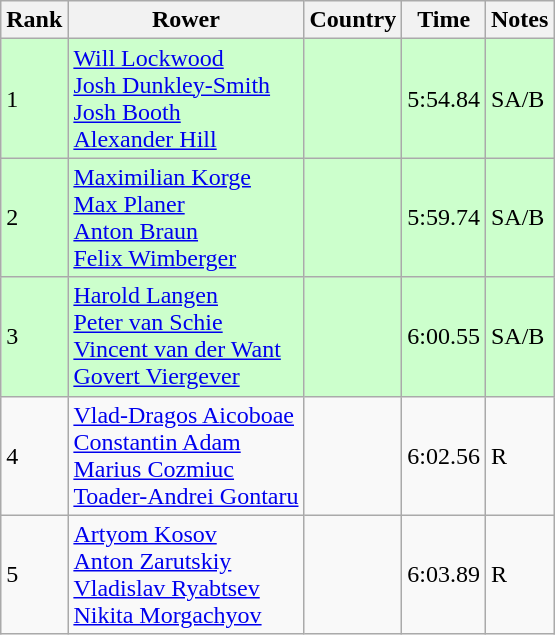<table class="wikitable">
<tr>
<th>Rank</th>
<th>Rower</th>
<th>Country</th>
<th>Time</th>
<th>Notes</th>
</tr>
<tr bgcolor=ccffcc>
<td>1</td>
<td><a href='#'>Will Lockwood</a><br><a href='#'>Josh Dunkley-Smith</a><br><a href='#'>Josh Booth</a><br><a href='#'>Alexander Hill</a></td>
<td></td>
<td>5:54.84</td>
<td>SA/B</td>
</tr>
<tr bgcolor=ccffcc>
<td>2</td>
<td><a href='#'>Maximilian Korge</a><br><a href='#'>Max Planer</a><br><a href='#'>Anton Braun</a><br><a href='#'>Felix Wimberger</a></td>
<td></td>
<td>5:59.74</td>
<td>SA/B</td>
</tr>
<tr bgcolor=ccffcc>
<td>3</td>
<td><a href='#'>Harold Langen</a><br><a href='#'>Peter van Schie</a><br><a href='#'>Vincent van der Want</a><br><a href='#'>Govert Viergever</a></td>
<td></td>
<td>6:00.55</td>
<td>SA/B</td>
</tr>
<tr>
<td>4</td>
<td><a href='#'>Vlad-Dragos Aicoboae</a><br><a href='#'>Constantin Adam</a><br><a href='#'>Marius Cozmiuc</a><br><a href='#'>Toader-Andrei Gontaru</a></td>
<td></td>
<td>6:02.56</td>
<td>R</td>
</tr>
<tr>
<td>5</td>
<td><a href='#'>Artyom Kosov</a><br><a href='#'>Anton Zarutskiy</a><br><a href='#'>Vladislav Ryabtsev</a><br><a href='#'>Nikita Morgachyov</a></td>
<td></td>
<td>6:03.89</td>
<td>R</td>
</tr>
</table>
